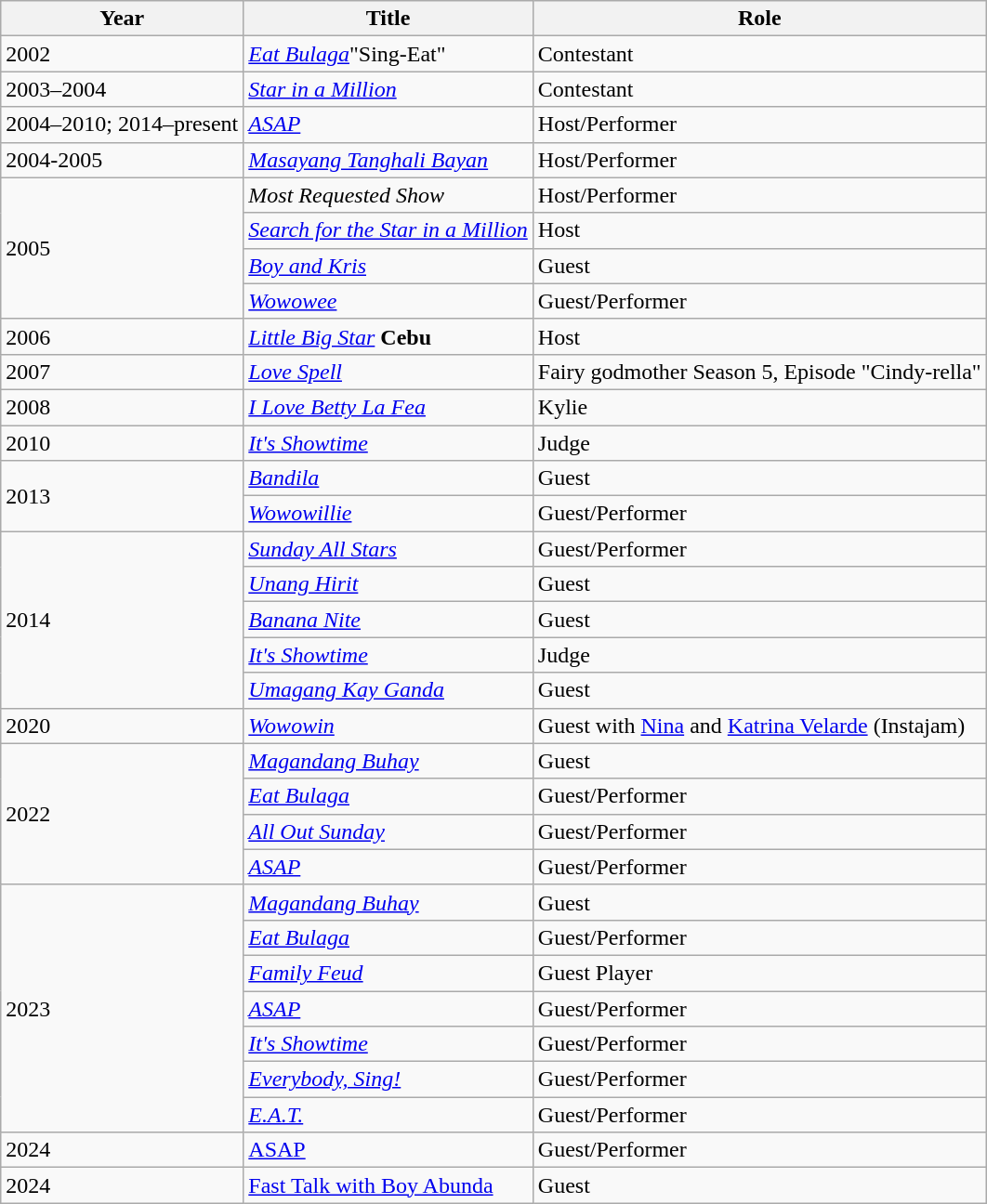<table class="wikitable">
<tr>
<th>Year</th>
<th>Title</th>
<th>Role</th>
</tr>
<tr>
<td>2002</td>
<td><em><a href='#'>Eat Bulaga</a></em>"Sing-Eat"</td>
<td>Contestant</td>
</tr>
<tr>
<td>2003–2004</td>
<td><em><a href='#'>Star in a Million</a></em></td>
<td>Contestant</td>
</tr>
<tr>
<td>2004–2010; 2014–present</td>
<td><em><a href='#'>ASAP</a></em></td>
<td>Host/Performer</td>
</tr>
<tr>
<td>2004-2005</td>
<td><em><a href='#'>Masayang Tanghali Bayan</a></em></td>
<td>Host/Performer</td>
</tr>
<tr>
<td rowspan="4">2005</td>
<td><em>Most Requested Show</em></td>
<td>Host/Performer</td>
</tr>
<tr>
<td><em><a href='#'>Search for the Star in a Million</a></em></td>
<td>Host</td>
</tr>
<tr>
<td><em><a href='#'>Boy and Kris</a></em></td>
<td>Guest</td>
</tr>
<tr>
<td><em><a href='#'>Wowowee</a></em></td>
<td>Guest/Performer</td>
</tr>
<tr>
<td>2006</td>
<td><em><a href='#'>Little Big Star</a></em> <strong>Cebu</strong></td>
<td>Host</td>
</tr>
<tr>
<td>2007</td>
<td><em><a href='#'>Love Spell</a></em></td>
<td>Fairy godmother Season 5, Episode "Cindy-rella"</td>
</tr>
<tr>
<td>2008</td>
<td><em><a href='#'>I Love Betty La Fea</a></em></td>
<td>Kylie</td>
</tr>
<tr>
<td>2010</td>
<td><em><a href='#'>It's Showtime</a></em></td>
<td>Judge</td>
</tr>
<tr>
<td rowspan="2">2013</td>
<td><em><a href='#'>Bandila</a></em></td>
<td>Guest</td>
</tr>
<tr>
<td><em><a href='#'>Wowowillie</a></em></td>
<td>Guest/Performer</td>
</tr>
<tr>
<td rowspan="5">2014</td>
<td><em><a href='#'>Sunday All Stars</a></em></td>
<td>Guest/Performer</td>
</tr>
<tr>
<td><em><a href='#'>Unang Hirit</a></em></td>
<td>Guest</td>
</tr>
<tr>
<td><em><a href='#'>Banana Nite</a></em></td>
<td>Guest</td>
</tr>
<tr>
<td><em><a href='#'>It's Showtime</a></em></td>
<td>Judge</td>
</tr>
<tr>
<td><em><a href='#'>Umagang Kay Ganda</a></em></td>
<td>Guest</td>
</tr>
<tr>
<td>2020</td>
<td><em><a href='#'>Wowowin</a></em></td>
<td>Guest with <a href='#'>Nina</a> and <a href='#'>Katrina Velarde</a> (Instajam)</td>
</tr>
<tr>
<td rowspan="4">2022</td>
<td><em><a href='#'>Magandang Buhay</a></em></td>
<td>Guest</td>
</tr>
<tr>
<td><em><a href='#'>Eat Bulaga</a></em></td>
<td>Guest/Performer</td>
</tr>
<tr>
<td><em><a href='#'>All Out Sunday</a></em></td>
<td>Guest/Performer</td>
</tr>
<tr>
<td><em><a href='#'>ASAP</a></em></td>
<td>Guest/Performer</td>
</tr>
<tr>
<td rowspan="7">2023</td>
<td><em><a href='#'>Magandang Buhay</a></em></td>
<td>Guest</td>
</tr>
<tr>
<td><em><a href='#'>Eat Bulaga</a></em></td>
<td>Guest/Performer</td>
</tr>
<tr>
<td><em><a href='#'>Family Feud</a></em></td>
<td>Guest Player</td>
</tr>
<tr>
<td><em><a href='#'>ASAP</a></em></td>
<td>Guest/Performer</td>
</tr>
<tr>
<td><em><a href='#'>It's Showtime</a></em></td>
<td>Guest/Performer</td>
</tr>
<tr>
<td><em><a href='#'>Everybody, Sing!</a></em></td>
<td>Guest/Performer</td>
</tr>
<tr>
<td><em><a href='#'>E.A.T.</a></em></td>
<td>Guest/Performer</td>
</tr>
<tr>
<td>2024</td>
<td><a href='#'>ASAP</a></td>
<td>Guest/Performer</td>
</tr>
<tr>
<td>2024</td>
<td><a href='#'>Fast Talk with Boy Abunda</a></td>
<td>Guest</td>
</tr>
</table>
